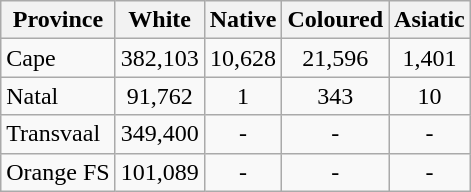<table class="wikitable">
<tr>
<th>Province</th>
<th>White</th>
<th>Native</th>
<th>Coloured</th>
<th>Asiatic</th>
</tr>
<tr>
<td>Cape</td>
<td align="center">382,103</td>
<td align="center">10,628</td>
<td align="center">21,596</td>
<td align="center">1,401</td>
</tr>
<tr>
<td>Natal</td>
<td align="center">91,762</td>
<td align="center">1</td>
<td align="center">343</td>
<td align="center">10</td>
</tr>
<tr>
<td>Transvaal</td>
<td align="center">349,400</td>
<td align="center">-</td>
<td align="center">-</td>
<td align="center">-</td>
</tr>
<tr>
<td>Orange FS</td>
<td align="center">101,089</td>
<td align="center">-</td>
<td align="center">-</td>
<td align="center">-</td>
</tr>
</table>
